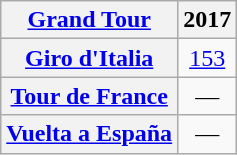<table class="wikitable plainrowheaders">
<tr>
<th scope="col"><a href='#'>Grand Tour</a></th>
<th scope="col">2017</th>
</tr>
<tr style="text-align:center;">
<th scope="row"> <a href='#'>Giro d'Italia</a></th>
<td style="text-align:center;"><a href='#'>153</a></td>
</tr>
<tr style="text-align:center;">
<th scope="row"> <a href='#'>Tour de France</a></th>
<td>—</td>
</tr>
<tr style="text-align:center;">
<th scope="row"> <a href='#'>Vuelta a España</a></th>
<td>—</td>
</tr>
</table>
